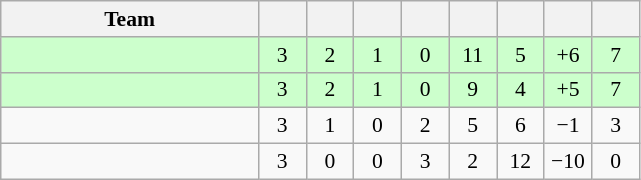<table class="wikitable" style="text-align: center; font-size: 90%;">
<tr>
<th width=165>Team</th>
<th width=25></th>
<th width=25></th>
<th width=25></th>
<th width=25></th>
<th width=25></th>
<th width=25></th>
<th width=25></th>
<th width=25></th>
</tr>
<tr style="background:#cfc;">
<td align="left"></td>
<td>3</td>
<td>2</td>
<td>1</td>
<td>0</td>
<td>11</td>
<td>5</td>
<td>+6</td>
<td>7</td>
</tr>
<tr style="background:#cfc;">
<td align="left"></td>
<td>3</td>
<td>2</td>
<td>1</td>
<td>0</td>
<td>9</td>
<td>4</td>
<td>+5</td>
<td>7</td>
</tr>
<tr>
<td align="left"></td>
<td>3</td>
<td>1</td>
<td>0</td>
<td>2</td>
<td>5</td>
<td>6</td>
<td>−1</td>
<td>3</td>
</tr>
<tr>
<td align="left"></td>
<td>3</td>
<td>0</td>
<td>0</td>
<td>3</td>
<td>2</td>
<td>12</td>
<td>−10</td>
<td>0</td>
</tr>
</table>
